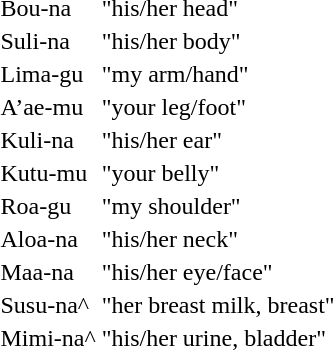<table>
<tr>
<td>Bou-na</td>
<td>"his/her head"</td>
</tr>
<tr>
<td>Suli-na</td>
<td>"his/her body"</td>
</tr>
<tr>
<td>Lima-gu</td>
<td>"my arm/hand"</td>
</tr>
<tr>
<td>A’ae-mu</td>
<td>"your leg/foot"</td>
</tr>
<tr>
<td>Kuli-na</td>
<td>"his/her ear"</td>
</tr>
<tr>
<td>Kutu-mu</td>
<td>"your belly"</td>
</tr>
<tr>
<td>Roa-gu</td>
<td>"my shoulder"</td>
</tr>
<tr>
<td>Aloa-na</td>
<td>"his/her neck"</td>
</tr>
<tr>
<td>Maa-na</td>
<td>"his/her eye/face"</td>
</tr>
<tr>
<td>Susu-na^</td>
<td>"her breast milk, breast"</td>
</tr>
<tr>
<td>Mimi-na^</td>
<td>"his/her urine, bladder"</td>
</tr>
<tr>
</tr>
</table>
